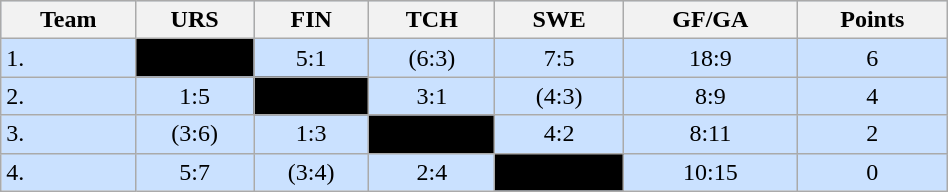<table class="wikitable" bgcolor="#EFEFFF" width="50%">
<tr bgcolor="#BCD2EE">
<th>Team</th>
<th>URS</th>
<th>FIN</th>
<th>TCH</th>
<th>SWE</th>
<th>GF/GA</th>
<th>Points</th>
</tr>
<tr bgcolor="#CAE1FF" align="center">
<td align="left">1. </td>
<td style="background:#000000;"></td>
<td>5:1</td>
<td>(6:3)</td>
<td>7:5</td>
<td>18:9</td>
<td>6</td>
</tr>
<tr bgcolor="#CAE1FF" align="center">
<td align="left">2. </td>
<td>1:5</td>
<td style="background:#000000;"></td>
<td>3:1</td>
<td>(4:3)</td>
<td>8:9</td>
<td>4</td>
</tr>
<tr bgcolor="#CAE1FF" align="center">
<td align="left">3. </td>
<td>(3:6)</td>
<td>1:3</td>
<td style="background:#000000;"></td>
<td>4:2</td>
<td>8:11</td>
<td>2</td>
</tr>
<tr bgcolor="#CAE1FF" align="center">
<td align="left">4. </td>
<td>5:7</td>
<td>(3:4)</td>
<td>2:4</td>
<td style="background:#000000;"></td>
<td>10:15</td>
<td>0</td>
</tr>
</table>
